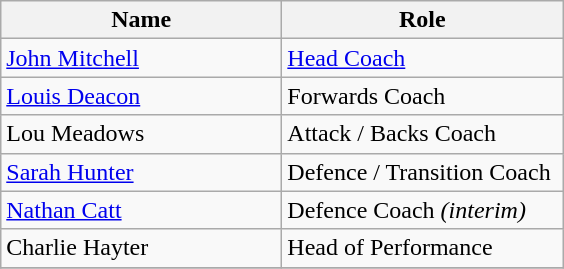<table class="wikitable">
<tr>
<th width=180>Name</th>
<th width=180>Role</th>
</tr>
<tr>
<td> <a href='#'>John Mitchell</a></td>
<td><a href='#'>Head Coach</a></td>
</tr>
<tr>
<td> <a href='#'>Louis Deacon</a></td>
<td>Forwards Coach</td>
</tr>
<tr>
<td> Lou Meadows</td>
<td>Attack / Backs Coach</td>
</tr>
<tr>
<td> <a href='#'>Sarah Hunter</a></td>
<td>Defence / Transition Coach</td>
</tr>
<tr>
<td> <a href='#'>Nathan Catt</a></td>
<td>Defence Coach <em>(interim)</em></td>
</tr>
<tr>
<td> Charlie Hayter</td>
<td>Head of Performance</td>
</tr>
<tr>
</tr>
</table>
